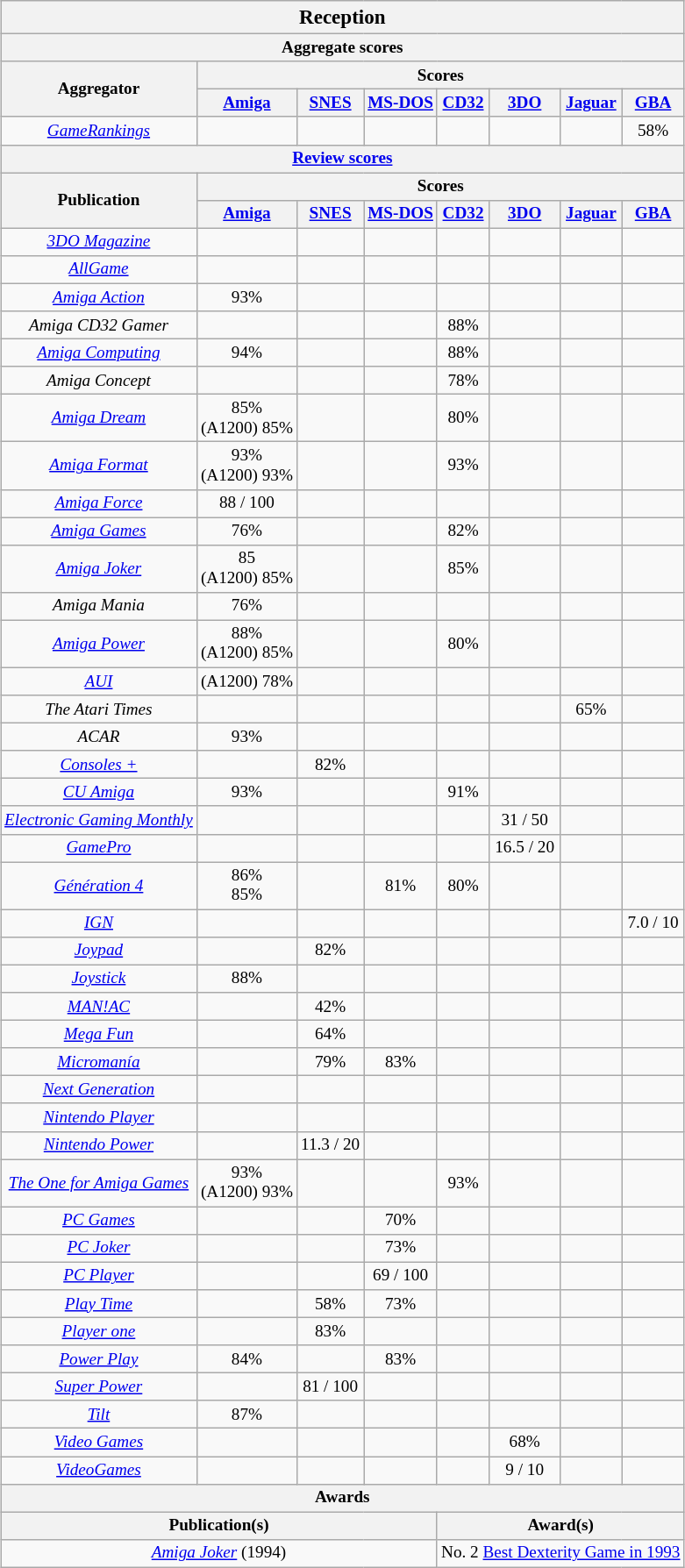<table class="wikitable collapsible" style="float:right; font-size:80%; text-align:center; margin:1em; margin-top:0; padding:0;" cellpadding="0">
<tr>
<th colspan=9 style="font-size: 120%">Reception</th>
</tr>
<tr>
<th colspan=8>Aggregate scores</th>
</tr>
<tr>
<th rowspan=2>Aggregator</th>
<th colspan=7>Scores</th>
</tr>
<tr>
<th><a href='#'>Amiga</a></th>
<th><a href='#'>SNES</a></th>
<th><a href='#'>MS-DOS</a></th>
<th><a href='#'>CD32</a></th>
<th><a href='#'>3DO</a></th>
<th><a href='#'>Jaguar</a></th>
<th><a href='#'>GBA</a></th>
</tr>
<tr>
<td><em><a href='#'>GameRankings</a></em></td>
<td></td>
<td></td>
<td></td>
<td></td>
<td></td>
<td></td>
<td>58%</td>
</tr>
<tr>
<th colspan=8><a href='#'>Review scores</a></th>
</tr>
<tr>
<th rowspan=2>Publication</th>
<th colspan=7>Scores</th>
</tr>
<tr>
<th><a href='#'>Amiga</a></th>
<th><a href='#'>SNES</a></th>
<th><a href='#'>MS-DOS</a></th>
<th><a href='#'>CD32</a></th>
<th><a href='#'>3DO</a></th>
<th><a href='#'>Jaguar</a></th>
<th><a href='#'>GBA</a></th>
</tr>
<tr>
<td><em><a href='#'>3DO Magazine</a></em></td>
<td></td>
<td></td>
<td></td>
<td></td>
<td></td>
<td></td>
<td></td>
</tr>
<tr>
<td><em><a href='#'>AllGame</a></em></td>
<td></td>
<td></td>
<td></td>
<td></td>
<td></td>
<td></td>
<td></td>
</tr>
<tr>
<td><em><a href='#'>Amiga Action</a></em></td>
<td>93%</td>
<td></td>
<td></td>
<td></td>
<td></td>
<td></td>
<td></td>
</tr>
<tr>
<td><em>Amiga CD32 Gamer</em></td>
<td></td>
<td></td>
<td></td>
<td>88%</td>
<td></td>
<td></td>
<td></td>
</tr>
<tr>
<td><em><a href='#'>Amiga Computing</a></em></td>
<td>94%</td>
<td></td>
<td></td>
<td>88%</td>
<td></td>
<td></td>
<td></td>
</tr>
<tr>
<td><em>Amiga Concept</em></td>
<td></td>
<td></td>
<td></td>
<td>78%</td>
<td></td>
<td></td>
<td></td>
</tr>
<tr>
<td><em><a href='#'>Amiga Dream</a></em></td>
<td>85%<br>(A1200) 85%</td>
<td></td>
<td></td>
<td>80%</td>
<td></td>
<td></td>
<td></td>
</tr>
<tr>
<td><em><a href='#'>Amiga Format</a></em></td>
<td>93%<br>(A1200) 93%</td>
<td></td>
<td></td>
<td>93%</td>
<td></td>
<td></td>
<td></td>
</tr>
<tr>
<td><em><a href='#'>Amiga Force</a></em></td>
<td>88 / 100</td>
<td></td>
<td></td>
<td></td>
<td></td>
<td></td>
<td></td>
</tr>
<tr>
<td><em><a href='#'>Amiga Games</a></em></td>
<td>76%</td>
<td></td>
<td></td>
<td>82%</td>
<td></td>
<td></td>
<td></td>
</tr>
<tr>
<td><em><a href='#'>Amiga Joker</a></em></td>
<td>85<br>(A1200) 85%</td>
<td></td>
<td></td>
<td>85%</td>
<td></td>
<td></td>
<td></td>
</tr>
<tr>
<td><em>Amiga Mania</em></td>
<td>76%</td>
<td></td>
<td></td>
<td></td>
<td></td>
<td></td>
<td></td>
</tr>
<tr>
<td><em><a href='#'>Amiga Power</a></em></td>
<td>88%<br>(A1200) 85%</td>
<td></td>
<td></td>
<td>80%</td>
<td></td>
<td></td>
<td></td>
</tr>
<tr>
<td><em><a href='#'>AUI</a></em></td>
<td>(A1200) 78%</td>
<td></td>
<td></td>
<td></td>
<td></td>
<td></td>
<td></td>
</tr>
<tr>
<td><em>The Atari Times</em></td>
<td></td>
<td></td>
<td></td>
<td></td>
<td></td>
<td>65%</td>
<td></td>
</tr>
<tr>
<td><em>ACAR</em></td>
<td>93%</td>
<td></td>
<td></td>
<td></td>
<td></td>
<td></td>
<td></td>
</tr>
<tr>
<td><em><a href='#'>Consoles +</a></em></td>
<td></td>
<td>82%</td>
<td></td>
<td></td>
<td></td>
<td></td>
<td></td>
</tr>
<tr>
<td><em><a href='#'>CU Amiga</a></em></td>
<td>93%</td>
<td></td>
<td></td>
<td>91%</td>
<td></td>
<td></td>
<td></td>
</tr>
<tr>
<td><em><a href='#'>Electronic Gaming Monthly</a></em></td>
<td></td>
<td></td>
<td></td>
<td></td>
<td>31 / 50</td>
<td></td>
<td></td>
</tr>
<tr>
<td><em><a href='#'>GamePro</a></em></td>
<td></td>
<td></td>
<td></td>
<td></td>
<td>16.5 / 20</td>
<td></td>
<td></td>
</tr>
<tr>
<td><em><a href='#'>Génération 4</a></em></td>
<td>86%<br>85%</td>
<td></td>
<td>81%</td>
<td>80%</td>
<td></td>
<td></td>
<td></td>
</tr>
<tr>
<td><em><a href='#'>IGN</a></em></td>
<td></td>
<td></td>
<td></td>
<td></td>
<td></td>
<td></td>
<td>7.0 / 10</td>
</tr>
<tr>
<td><em><a href='#'>Joypad</a></em></td>
<td></td>
<td>82%</td>
<td></td>
<td></td>
<td></td>
<td></td>
<td></td>
</tr>
<tr>
<td><em><a href='#'>Joystick</a></em></td>
<td>88%</td>
<td></td>
<td></td>
<td></td>
<td></td>
<td></td>
<td></td>
</tr>
<tr>
<td><em><a href='#'>MAN!AC</a></em></td>
<td></td>
<td>42%</td>
<td></td>
<td></td>
<td></td>
<td></td>
<td></td>
</tr>
<tr>
<td><em><a href='#'>Mega Fun</a></em></td>
<td></td>
<td>64%</td>
<td></td>
<td></td>
<td></td>
<td></td>
<td></td>
</tr>
<tr>
<td><em><a href='#'>Micromanía</a></em></td>
<td></td>
<td>79%</td>
<td>83%</td>
<td></td>
<td></td>
<td></td>
<td></td>
</tr>
<tr>
<td><em><a href='#'>Next Generation</a></em></td>
<td></td>
<td></td>
<td></td>
<td></td>
<td></td>
<td></td>
<td></td>
</tr>
<tr>
<td><em><a href='#'>Nintendo Player</a></em></td>
<td></td>
<td></td>
<td></td>
<td></td>
<td></td>
<td></td>
<td></td>
</tr>
<tr>
<td><em><a href='#'>Nintendo Power</a></em></td>
<td></td>
<td>11.3 / 20</td>
<td></td>
<td></td>
<td></td>
<td></td>
<td></td>
</tr>
<tr>
<td><em><a href='#'>The One for Amiga Games</a></em></td>
<td>93%<br>(A1200) 93%</td>
<td></td>
<td></td>
<td>93%</td>
<td></td>
<td></td>
<td></td>
</tr>
<tr>
<td><em><a href='#'>PC Games</a></em></td>
<td></td>
<td></td>
<td>70%</td>
<td></td>
<td></td>
<td></td>
<td></td>
</tr>
<tr>
<td><em><a href='#'>PC Joker</a></em></td>
<td></td>
<td></td>
<td>73%</td>
<td></td>
<td></td>
<td></td>
<td></td>
</tr>
<tr>
<td><em><a href='#'>PC Player</a></em></td>
<td></td>
<td></td>
<td>69 / 100</td>
<td></td>
<td></td>
<td></td>
<td></td>
</tr>
<tr>
<td><em><a href='#'>Play Time</a></em></td>
<td></td>
<td>58%</td>
<td>73%</td>
<td></td>
<td></td>
<td></td>
<td></td>
</tr>
<tr>
<td><em><a href='#'>Player one</a></em></td>
<td></td>
<td>83%</td>
<td></td>
<td></td>
<td></td>
<td></td>
<td></td>
</tr>
<tr>
<td><em><a href='#'>Power Play</a></em></td>
<td>84%</td>
<td></td>
<td>83%</td>
<td></td>
<td></td>
<td></td>
<td></td>
</tr>
<tr>
<td><em><a href='#'>Super Power</a></em></td>
<td></td>
<td>81 / 100</td>
<td></td>
<td></td>
<td></td>
<td></td>
<td></td>
</tr>
<tr>
<td><em><a href='#'>Tilt</a></em></td>
<td>87%</td>
<td></td>
<td></td>
<td></td>
<td></td>
<td></td>
<td></td>
</tr>
<tr>
<td><em><a href='#'>Video Games</a></em></td>
<td></td>
<td></td>
<td></td>
<td></td>
<td>68%</td>
<td></td>
<td></td>
</tr>
<tr>
<td><em><a href='#'>VideoGames</a></em></td>
<td></td>
<td></td>
<td></td>
<td></td>
<td>9 / 10</td>
<td></td>
<td></td>
</tr>
<tr>
<th colspan=9>Awards</th>
</tr>
<tr>
<th colspan="4">Publication(s)</th>
<th colspan=4>Award(s)</th>
</tr>
<tr>
<td colspan=4><em><a href='#'>Amiga Joker</a></em> (1994)</td>
<td colspan=4>No. 2 <a href='#'>Best Dexterity Game in 1993</a></td>
</tr>
</table>
